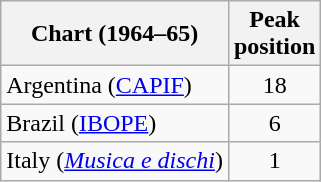<table class="wikitable sortable">
<tr>
<th align="left">Chart (1964–65)</th>
<th align="left">Peak<br>position</th>
</tr>
<tr>
<td align="left">Argentina (<a href='#'>CAPIF</a>)</td>
<td align="center">18</td>
</tr>
<tr>
<td align="left">Brazil (<a href='#'>IBOPE</a>)</td>
<td align="center">6</td>
</tr>
<tr>
<td align="left">Italy (<em><a href='#'>Musica e dischi</a></em>)</td>
<td align="center">1</td>
</tr>
</table>
